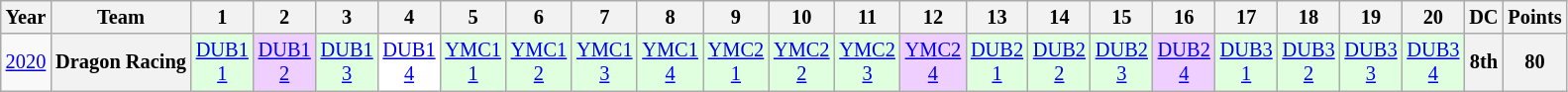<table class="wikitable" style="text-align:center; font-size:85%">
<tr>
<th>Year</th>
<th>Team</th>
<th>1</th>
<th>2</th>
<th>3</th>
<th>4</th>
<th>5</th>
<th>6</th>
<th>7</th>
<th>8</th>
<th>9</th>
<th>10</th>
<th>11</th>
<th>12</th>
<th>13</th>
<th>14</th>
<th>15</th>
<th>16</th>
<th>17</th>
<th>18</th>
<th>19</th>
<th>20</th>
<th>DC</th>
<th>Points</th>
</tr>
<tr>
<td><a href='#'>2020</a></td>
<th nowrap>Dragon Racing</th>
<td style="background:#DFFFDF;"><a href='#'>DUB1<br>1</a><br></td>
<td style="background:#EFCFFF;"><a href='#'>DUB1<br>2</a><br></td>
<td style="background:#DFFFDF;"><a href='#'>DUB1<br>3</a><br></td>
<td style="background:#FFFFFF;"><a href='#'>DUB1<br>4</a><br></td>
<td style="background:#DFFFDF;"><a href='#'>YMC1<br>1</a><br></td>
<td style="background:#DFFFDF;"><a href='#'>YMC1<br>2</a><br></td>
<td style="background:#DFFFDF;"><a href='#'>YMC1<br>3</a><br></td>
<td style="background:#DFFFDF;"><a href='#'>YMC1<br>4</a><br></td>
<td style="background:#DFFFDF;"><a href='#'>YMC2<br>1</a><br></td>
<td style="background:#DFFFDF;"><a href='#'>YMC2<br>2</a><br></td>
<td style="background:#DFFFDF;"><a href='#'>YMC2<br>3</a><br></td>
<td style="background:#EFCFFF;"><a href='#'>YMC2<br>4</a><br></td>
<td style="background:#DFFFDF;"><a href='#'>DUB2<br>1</a><br></td>
<td style="background:#DFFFDF;"><a href='#'>DUB2<br>2</a><br></td>
<td style="background:#DFFFDF;"><a href='#'>DUB2<br>3</a><br></td>
<td style="background:#EFCFFF;"><a href='#'>DUB2<br>4</a><br></td>
<td style="background:#DFFFDF;"><a href='#'>DUB3<br>1</a><br></td>
<td style="background:#DFFFDF;"><a href='#'>DUB3<br>2</a><br></td>
<td style="background:#DFFFDF;"><a href='#'>DUB3<br>3</a><br></td>
<td style="background:#DFFFDF;"><a href='#'>DUB3<br>4</a><br></td>
<th>8th</th>
<th>80</th>
</tr>
</table>
